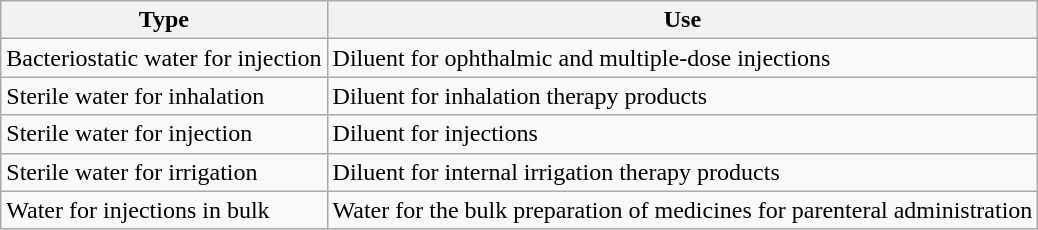<table class="wikitable sortable">
<tr>
<th>Type</th>
<th>Use</th>
</tr>
<tr>
<td>Bacteriostatic water for injection</td>
<td>Diluent for ophthalmic and multiple-dose injections</td>
</tr>
<tr>
<td>Sterile water for inhalation</td>
<td>Diluent for inhalation therapy products</td>
</tr>
<tr>
<td>Sterile water for injection</td>
<td>Diluent for injections</td>
</tr>
<tr>
<td>Sterile water for irrigation</td>
<td>Diluent for internal irrigation therapy products</td>
</tr>
<tr>
<td>Water for injections in bulk</td>
<td>Water for the bulk preparation of medicines for parenteral administration</td>
</tr>
</table>
